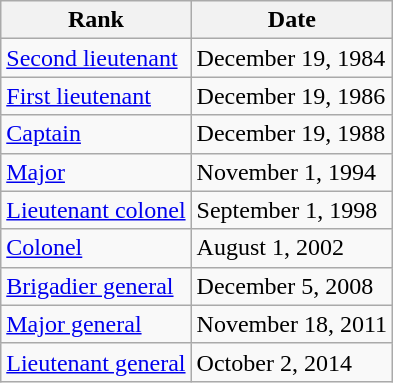<table class="wikitable">
<tr>
<th>Rank</th>
<th>Date</th>
</tr>
<tr>
<td> <a href='#'>Second lieutenant</a></td>
<td>December 19, 1984</td>
</tr>
<tr>
<td> <a href='#'>First lieutenant</a></td>
<td>December 19, 1986</td>
</tr>
<tr>
<td> <a href='#'>Captain</a></td>
<td>December 19, 1988</td>
</tr>
<tr>
<td> <a href='#'>Major</a></td>
<td>November 1, 1994</td>
</tr>
<tr>
<td> <a href='#'>Lieutenant colonel</a></td>
<td>September 1, 1998</td>
</tr>
<tr>
<td> <a href='#'>Colonel</a></td>
<td>August 1, 2002</td>
</tr>
<tr>
<td> <a href='#'>Brigadier general</a></td>
<td>December 5, 2008</td>
</tr>
<tr>
<td> <a href='#'>Major general</a></td>
<td>November 18, 2011</td>
</tr>
<tr>
<td> <a href='#'>Lieutenant general</a></td>
<td>October 2, 2014</td>
</tr>
</table>
